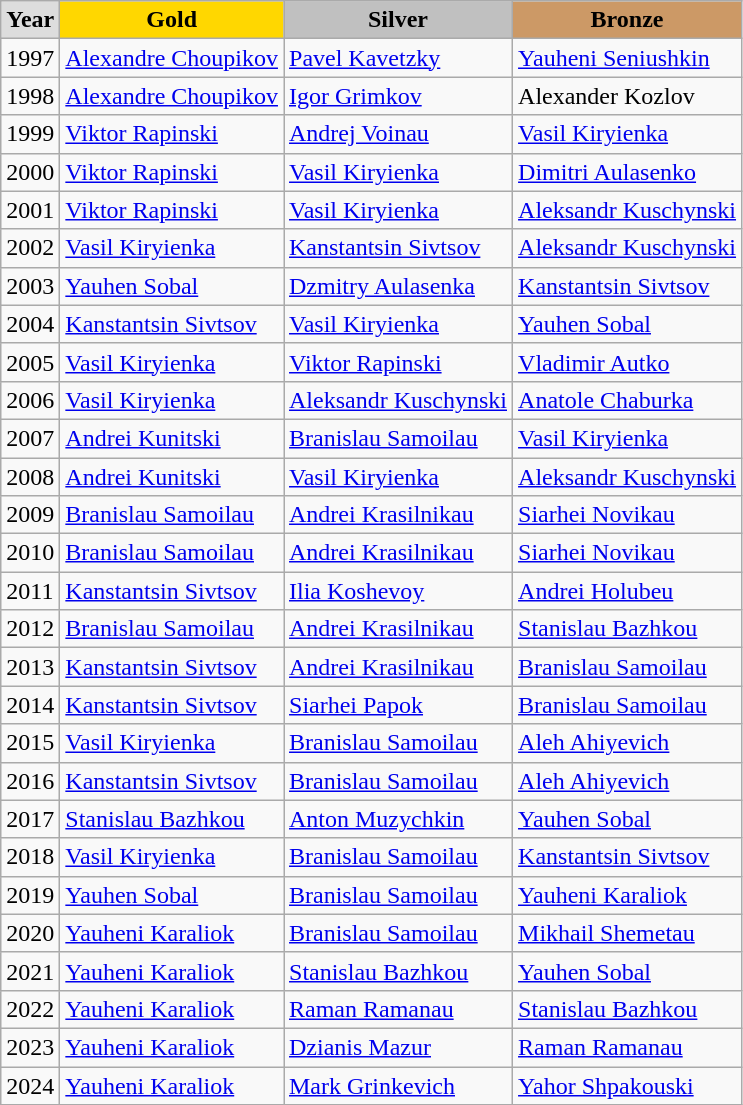<table class="wikitable" style="text-align:left;">
<tr>
<td style="background:#DDDDDD; font-weight:bold; text-align:center;">Year</td>
<td style="background:gold; font-weight:bold; text-align:center;">Gold</td>
<td style="background:silver; font-weight:bold; text-align:center;">Silver</td>
<td style="background:#cc9966; font-weight:bold; text-align:center;">Bronze</td>
</tr>
<tr>
<td>1997</td>
<td><a href='#'>Alexandre Choupikov</a></td>
<td><a href='#'>Pavel Kavetzky</a></td>
<td><a href='#'>Yauheni Seniushkin</a></td>
</tr>
<tr>
<td>1998</td>
<td><a href='#'>Alexandre Choupikov</a></td>
<td><a href='#'>Igor Grimkov</a></td>
<td>Alexander Kozlov</td>
</tr>
<tr>
<td>1999</td>
<td><a href='#'>Viktor Rapinski</a></td>
<td><a href='#'>Andrej Voinau</a></td>
<td><a href='#'>Vasil Kiryienka</a></td>
</tr>
<tr>
<td>2000</td>
<td><a href='#'>Viktor Rapinski</a></td>
<td><a href='#'>Vasil Kiryienka</a></td>
<td><a href='#'>Dimitri Aulasenko</a></td>
</tr>
<tr>
<td>2001</td>
<td><a href='#'>Viktor Rapinski</a></td>
<td><a href='#'>Vasil Kiryienka</a></td>
<td><a href='#'>Aleksandr Kuschynski</a></td>
</tr>
<tr>
<td>2002</td>
<td><a href='#'>Vasil Kiryienka</a></td>
<td><a href='#'>Kanstantsin Sivtsov</a></td>
<td><a href='#'>Aleksandr Kuschynski</a></td>
</tr>
<tr>
<td>2003</td>
<td><a href='#'>Yauhen Sobal</a></td>
<td><a href='#'>Dzmitry Aulasenka</a></td>
<td><a href='#'>Kanstantsin Sivtsov</a></td>
</tr>
<tr>
<td>2004</td>
<td><a href='#'>Kanstantsin Sivtsov</a></td>
<td><a href='#'>Vasil Kiryienka</a></td>
<td><a href='#'>Yauhen Sobal</a></td>
</tr>
<tr>
<td>2005</td>
<td><a href='#'>Vasil Kiryienka</a></td>
<td><a href='#'>Viktor Rapinski</a></td>
<td><a href='#'>Vladimir Autko</a></td>
</tr>
<tr>
<td>2006</td>
<td><a href='#'>Vasil Kiryienka</a></td>
<td><a href='#'>Aleksandr Kuschynski</a></td>
<td><a href='#'>Anatole Chaburka</a></td>
</tr>
<tr>
<td>2007</td>
<td><a href='#'>Andrei Kunitski</a></td>
<td><a href='#'>Branislau Samoilau</a></td>
<td><a href='#'>Vasil Kiryienka</a></td>
</tr>
<tr>
<td>2008</td>
<td><a href='#'>Andrei Kunitski</a></td>
<td><a href='#'>Vasil Kiryienka</a></td>
<td><a href='#'>Aleksandr Kuschynski</a></td>
</tr>
<tr>
<td>2009</td>
<td><a href='#'>Branislau Samoilau</a></td>
<td><a href='#'>Andrei Krasilnikau</a></td>
<td><a href='#'>Siarhei Novikau</a></td>
</tr>
<tr>
<td>2010</td>
<td><a href='#'>Branislau Samoilau</a></td>
<td><a href='#'>Andrei Krasilnikau</a></td>
<td><a href='#'>Siarhei Novikau</a></td>
</tr>
<tr>
<td>2011</td>
<td><a href='#'>Kanstantsin Sivtsov</a></td>
<td><a href='#'>Ilia Koshevoy</a></td>
<td><a href='#'>Andrei Holubeu</a></td>
</tr>
<tr>
<td>2012</td>
<td><a href='#'>Branislau Samoilau</a></td>
<td><a href='#'>Andrei Krasilnikau</a></td>
<td><a href='#'>Stanislau Bazhkou</a></td>
</tr>
<tr>
<td>2013</td>
<td><a href='#'>Kanstantsin Sivtsov</a></td>
<td><a href='#'>Andrei Krasilnikau</a></td>
<td><a href='#'>Branislau Samoilau</a></td>
</tr>
<tr>
<td>2014</td>
<td><a href='#'>Kanstantsin Sivtsov</a></td>
<td><a href='#'>Siarhei Papok</a></td>
<td><a href='#'>Branislau Samoilau</a></td>
</tr>
<tr>
<td>2015</td>
<td><a href='#'>Vasil Kiryienka</a></td>
<td><a href='#'>Branislau Samoilau</a></td>
<td><a href='#'>Aleh Ahiyevich</a></td>
</tr>
<tr>
<td>2016</td>
<td><a href='#'>Kanstantsin Sivtsov</a></td>
<td><a href='#'>Branislau Samoilau</a></td>
<td><a href='#'>Aleh Ahiyevich</a></td>
</tr>
<tr>
<td>2017</td>
<td><a href='#'>Stanislau Bazhkou</a></td>
<td><a href='#'>Anton Muzychkin</a></td>
<td><a href='#'>Yauhen Sobal</a></td>
</tr>
<tr>
<td>2018</td>
<td><a href='#'>Vasil Kiryienka</a></td>
<td><a href='#'>Branislau Samoilau</a></td>
<td><a href='#'>Kanstantsin Sivtsov</a></td>
</tr>
<tr>
<td>2019</td>
<td><a href='#'>Yauhen Sobal</a></td>
<td><a href='#'>Branislau Samoilau</a></td>
<td><a href='#'>Yauheni Karaliok</a></td>
</tr>
<tr>
<td>2020</td>
<td><a href='#'>Yauheni Karaliok</a></td>
<td><a href='#'>Branislau Samoilau</a></td>
<td><a href='#'>Mikhail Shemetau</a></td>
</tr>
<tr>
<td>2021</td>
<td><a href='#'>Yauheni Karaliok</a></td>
<td><a href='#'>Stanislau Bazhkou</a></td>
<td><a href='#'>Yauhen Sobal</a></td>
</tr>
<tr>
<td>2022</td>
<td><a href='#'>Yauheni Karaliok</a></td>
<td><a href='#'>Raman Ramanau</a></td>
<td><a href='#'>Stanislau Bazhkou</a></td>
</tr>
<tr>
<td>2023</td>
<td><a href='#'>Yauheni Karaliok</a></td>
<td><a href='#'>Dzianis Mazur</a></td>
<td><a href='#'>Raman Ramanau</a></td>
</tr>
<tr>
<td>2024</td>
<td><a href='#'>Yauheni Karaliok</a></td>
<td><a href='#'>Mark Grinkevich</a></td>
<td><a href='#'>Yahor Shpakouski</a></td>
</tr>
</table>
